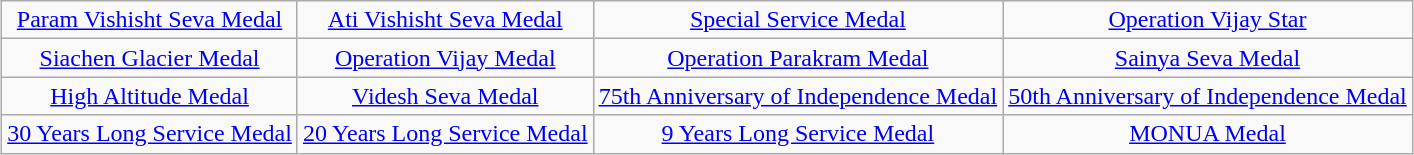<table class="wikitable" style="margin:1em auto; text-align:center;">
<tr>
<td><a href='#'>Param Vishisht Seva Medal</a></td>
<td><a href='#'>Ati Vishisht Seva Medal</a></td>
<td><a href='#'>Special Service Medal</a></td>
<td><a href='#'>Operation Vijay Star</a></td>
</tr>
<tr>
<td><a href='#'>Siachen Glacier Medal</a></td>
<td><a href='#'>Operation Vijay Medal</a></td>
<td><a href='#'>Operation Parakram Medal</a></td>
<td><a href='#'>Sainya Seva Medal</a></td>
</tr>
<tr>
<td><a href='#'>High Altitude Medal</a></td>
<td><a href='#'>Videsh Seva Medal</a></td>
<td><a href='#'>75th Anniversary of Independence Medal</a></td>
<td><a href='#'>50th Anniversary of Independence Medal</a></td>
</tr>
<tr>
<td><a href='#'>30 Years Long Service Medal</a></td>
<td><a href='#'>20 Years Long Service Medal</a></td>
<td><a href='#'>9 Years Long Service Medal</a></td>
<td><a href='#'>MONUA Medal</a></td>
</tr>
</table>
